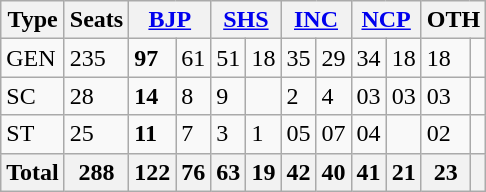<table class="wikitable">
<tr>
<th>Type</th>
<th>Seats</th>
<th colspan="2"><a href='#'>BJP</a></th>
<th colspan="2"><a href='#'>SHS</a></th>
<th colspan="2"><a href='#'>INC</a></th>
<th colspan="2"><a href='#'>NCP</a></th>
<th colspan="2">OTH</th>
</tr>
<tr>
<td>GEN</td>
<td>235</td>
<td><strong>97</strong></td>
<td> 61</td>
<td>51</td>
<td> 18</td>
<td>35</td>
<td> 29</td>
<td>34</td>
<td> 18</td>
<td>18</td>
<td></td>
</tr>
<tr>
<td>SC</td>
<td>28</td>
<td><strong>14</strong></td>
<td> 8</td>
<td>9</td>
<td></td>
<td>2</td>
<td> 4</td>
<td>03</td>
<td> 03</td>
<td>03</td>
<td></td>
</tr>
<tr>
<td>ST</td>
<td>25</td>
<td><strong>11</strong></td>
<td> 7</td>
<td>3</td>
<td> 1</td>
<td>05</td>
<td> 07</td>
<td>04</td>
<td></td>
<td>02</td>
<td></td>
</tr>
<tr>
<th>Total</th>
<th>288</th>
<th>122</th>
<th> 76</th>
<th>63</th>
<th> 19</th>
<th>42</th>
<th> 40</th>
<th>41</th>
<th> 21</th>
<th>23</th>
<th></th>
</tr>
</table>
